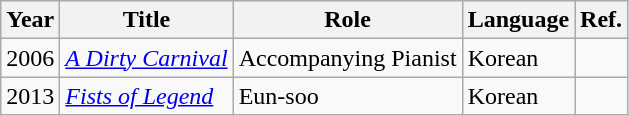<table class="wikitable">
<tr>
<th>Year</th>
<th>Title</th>
<th>Role</th>
<th>Language</th>
<th>Ref.</th>
</tr>
<tr>
<td>2006</td>
<td><em><a href='#'>A Dirty Carnival</a></em></td>
<td>Accompanying Pianist</td>
<td>Korean</td>
<td></td>
</tr>
<tr>
<td>2013</td>
<td><em><a href='#'>Fists of Legend</a></em></td>
<td>Eun-soo</td>
<td>Korean</td>
<td></td>
</tr>
</table>
